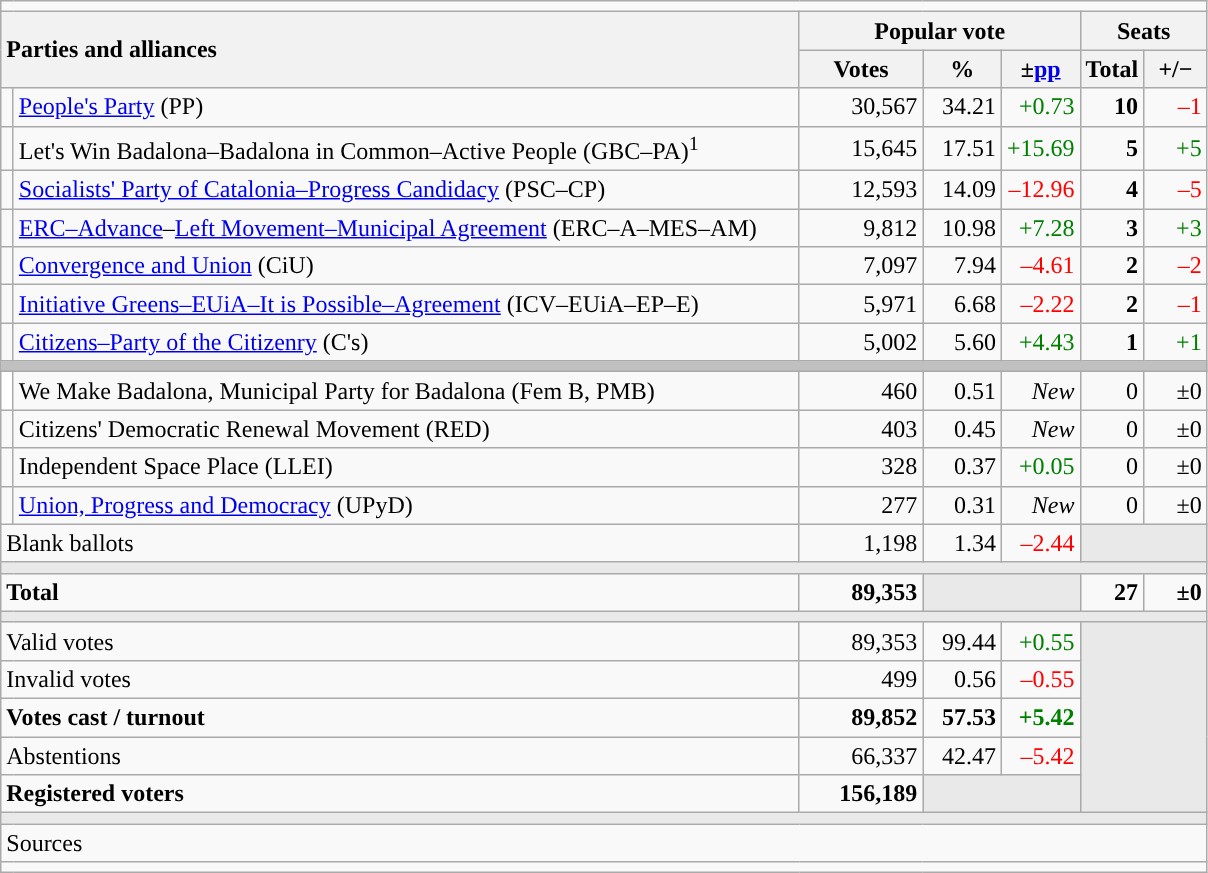<table class="wikitable" style="text-align:right;">
<tr>
<td colspan="7"></td>
</tr>
<tr>
<th style="text-align:left;" rowspan="2" colspan="2" width="525">Parties and alliances</th>
<th colspan="3">Popular vote</th>
<th colspan="2">Seats</th>
</tr>
<tr>
<th width="75">Votes</th>
<th width="45">%</th>
<th width="45">±<a href='#'>pp</a></th>
<th width="35">Total</th>
<th width="35">+/−</th>
</tr>
<tr>
<td width="1" style="color:inherit;background:"></td>
<td align="left"><a href='#'>People's Party</a> (PP)</td>
<td>30,567</td>
<td>34.21</td>
<td style="color:green;">+0.73</td>
<td><strong>10</strong></td>
<td style="color:red;">–1</td>
</tr>
<tr>
<td style="color:inherit;background:"></td>
<td align="left">Let's Win Badalona–Badalona in Common–Active People (GBC–PA)<sup>1</sup></td>
<td>15,645</td>
<td>17.51</td>
<td style="color:green;">+15.69</td>
<td><strong>5</strong></td>
<td style="color:green;">+5</td>
</tr>
<tr>
<td style="color:inherit;background:"></td>
<td align="left"><a href='#'>Socialists' Party of Catalonia–Progress Candidacy</a> (PSC–CP)</td>
<td>12,593</td>
<td>14.09</td>
<td style="color:red;">–12.96</td>
<td><strong>4</strong></td>
<td style="color:red;">–5</td>
</tr>
<tr>
<td style="color:inherit;background:"></td>
<td align="left"><a href='#'>ERC–Advance</a>–<a href='#'>Left Movement–Municipal Agreement</a> (ERC–A–MES–AM)</td>
<td>9,812</td>
<td>10.98</td>
<td style="color:green;">+7.28</td>
<td><strong>3</strong></td>
<td style="color:green;">+3</td>
</tr>
<tr>
<td style="color:inherit;background:"></td>
<td align="left"><a href='#'>Convergence and Union</a> (CiU)</td>
<td>7,097</td>
<td>7.94</td>
<td style="color:red;">–4.61</td>
<td><strong>2</strong></td>
<td style="color:red;">–2</td>
</tr>
<tr>
<td style="color:inherit;background:"></td>
<td align="left"><a href='#'>Initiative Greens–EUiA–It is Possible–Agreement</a> (ICV–EUiA–EP–E)</td>
<td>5,971</td>
<td>6.68</td>
<td style="color:red;">–2.22</td>
<td><strong>2</strong></td>
<td style="color:red;">–1</td>
</tr>
<tr>
<td style="color:inherit;background:"></td>
<td align="left"><a href='#'>Citizens–Party of the Citizenry</a> (C's)</td>
<td>5,002</td>
<td>5.60</td>
<td style="color:green;">+4.43</td>
<td><strong>1</strong></td>
<td style="color:green;">+1</td>
</tr>
<tr>
<td colspan="7" style="color:inherit;background:#C0C0C0"></td>
</tr>
<tr>
<td bgcolor="white"></td>
<td align="left">We Make Badalona, Municipal Party for Badalona (Fem B, PMB)</td>
<td>460</td>
<td>0.51</td>
<td><em>New</em></td>
<td>0</td>
<td>±0</td>
</tr>
<tr>
<td style="color:inherit;background:"></td>
<td align="left">Citizens' Democratic Renewal Movement (RED)</td>
<td>403</td>
<td>0.45</td>
<td><em>New</em></td>
<td>0</td>
<td>±0</td>
</tr>
<tr>
<td style="color:inherit;background:"></td>
<td align="left">Independent Space Place (LLEI)</td>
<td>328</td>
<td>0.37</td>
<td style="color:green;">+0.05</td>
<td>0</td>
<td>±0</td>
</tr>
<tr>
<td style="color:inherit;background:"></td>
<td align="left"><a href='#'>Union, Progress and Democracy</a> (UPyD)</td>
<td>277</td>
<td>0.31</td>
<td><em>New</em></td>
<td>0</td>
<td>±0</td>
</tr>
<tr>
<td align="left" colspan="2">Blank ballots</td>
<td>1,198</td>
<td>1.34</td>
<td style="color:red;">–2.44</td>
<td style="color:inherit;background:#E9E9E9" colspan="2"></td>
</tr>
<tr>
<td colspan="7" style="color:inherit;background:#E9E9E9"></td>
</tr>
<tr style="font-weight:bold;">
<td align="left" colspan="2">Total</td>
<td>89,353</td>
<td bgcolor="#E9E9E9" colspan="2"></td>
<td>27</td>
<td>±0</td>
</tr>
<tr>
<td colspan="7" style="color:inherit;background:#E9E9E9"></td>
</tr>
<tr>
<td align="left" colspan="2">Valid votes</td>
<td>89,353</td>
<td>99.44</td>
<td style="color:green;">+0.55</td>
<td bgcolor="#E9E9E9" colspan="2" rowspan="5"></td>
</tr>
<tr>
<td align="left" colspan="2">Invalid votes</td>
<td>499</td>
<td>0.56</td>
<td style="color:red;">–0.55</td>
</tr>
<tr style="font-weight:bold;">
<td align="left" colspan="2">Votes cast / turnout</td>
<td>89,852</td>
<td>57.53</td>
<td style="color:green;">+5.42</td>
</tr>
<tr>
<td align="left" colspan="2">Abstentions</td>
<td>66,337</td>
<td>42.47</td>
<td style="color:red;">–5.42</td>
</tr>
<tr style="font-weight:bold;">
<td align="left" colspan="2">Registered voters</td>
<td>156,189</td>
<td bgcolor="#E9E9E9" colspan="2"></td>
</tr>
<tr>
<td colspan="7" style="color:inherit;background:#E9E9E9"></td>
</tr>
<tr>
<td align="left" colspan="7">Sources</td>
</tr>
<tr>
<td colspan="7" style="text-align:left; max-width:790px;"></td>
</tr>
</table>
